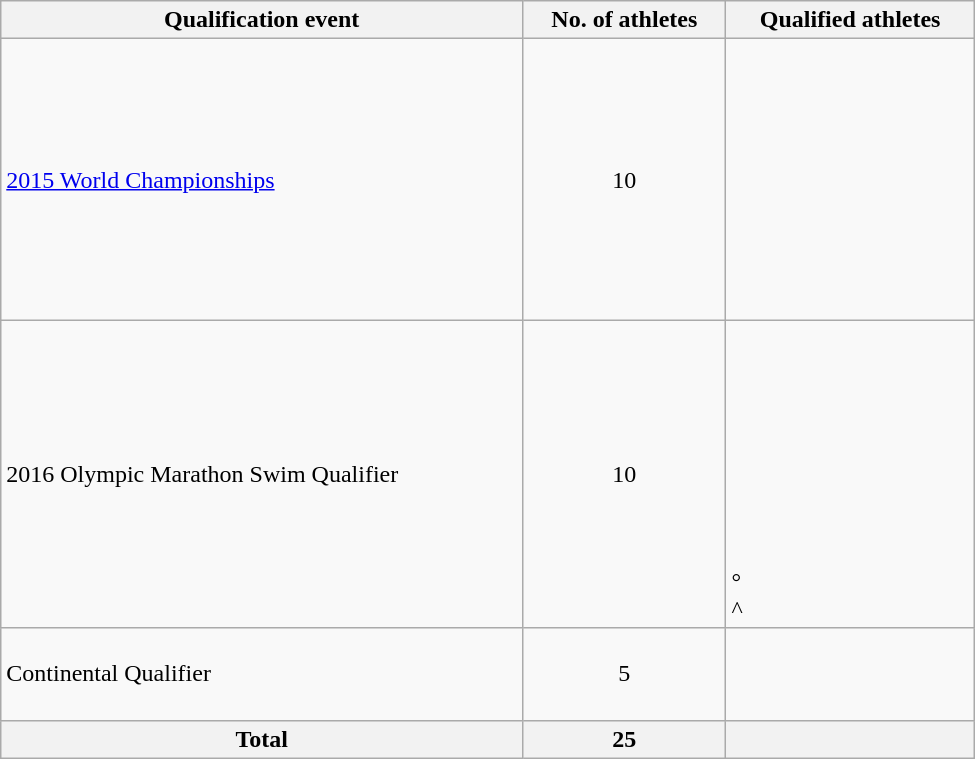<table class=wikitable style="text-align:left" width=650>
<tr>
<th>Qualification event</th>
<th>No. of athletes</th>
<th>Qualified athletes</th>
</tr>
<tr>
<td><a href='#'>2015 World Championships</a></td>
<td align=center>10</td>
<td><br><br><br><br><br><br><br><br><br><br></td>
</tr>
<tr>
<td>2016 Olympic Marathon Swim Qualifier</td>
<td align=center>10</td>
<td><br><br><br><br><br><br><br><br><br>°<br>^</td>
</tr>
<tr>
<td>Continental Qualifier</td>
<td align=center>5</td>
<td><br><br><br></td>
</tr>
<tr>
<th>Total</th>
<th>25</th>
<th></th>
</tr>
</table>
